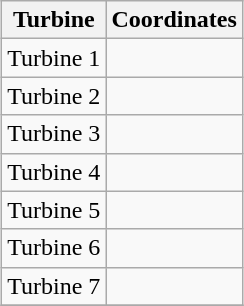<table class="wikitable" style="margin: 1em auto 1em auto;">
<tr>
<th>Turbine</th>
<th>Coordinates</th>
</tr>
<tr>
<td>Turbine 1</td>
<td></td>
</tr>
<tr>
<td>Turbine 2</td>
<td></td>
</tr>
<tr>
<td>Turbine 3</td>
<td></td>
</tr>
<tr>
<td>Turbine 4</td>
<td></td>
</tr>
<tr>
<td>Turbine 5</td>
<td></td>
</tr>
<tr>
<td>Turbine 6</td>
<td></td>
</tr>
<tr>
<td>Turbine 7</td>
<td></td>
</tr>
<tr>
</tr>
</table>
